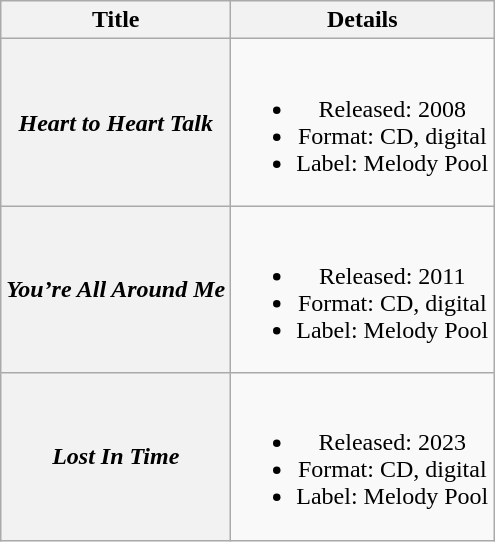<table class="wikitable plainrowheaders" style="text-align:center;" border="1">
<tr>
<th>Title</th>
<th>Details</th>
</tr>
<tr>
<th scope="row"><em>Heart to Heart Talk</em></th>
<td><br><ul><li>Released: 2008</li><li>Format: CD, digital</li><li>Label: Melody Pool</li></ul></td>
</tr>
<tr>
<th scope="row"><em>You’re All Around Me</em></th>
<td><br><ul><li>Released: 2011</li><li>Format: CD, digital</li><li>Label: Melody Pool</li></ul></td>
</tr>
<tr>
<th scope="row"><em>Lost In Time</em></th>
<td><br><ul><li>Released: 2023</li><li>Format: CD, digital</li><li>Label: Melody Pool</li></ul></td>
</tr>
</table>
